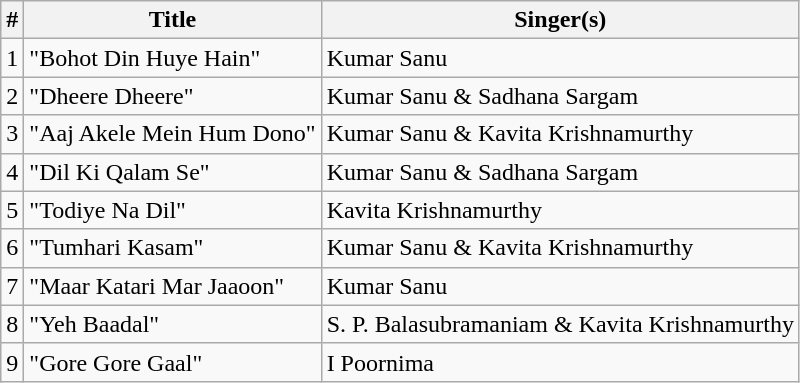<table class="wikitable sortable">
<tr>
<th>#</th>
<th>Title</th>
<th>Singer(s)</th>
</tr>
<tr>
<td>1</td>
<td>"Bohot Din Huye Hain"</td>
<td>Kumar Sanu</td>
</tr>
<tr>
<td>2</td>
<td>"Dheere Dheere"</td>
<td>Kumar Sanu & Sadhana Sargam</td>
</tr>
<tr>
<td>3</td>
<td>"Aaj Akele Mein Hum Dono"</td>
<td>Kumar Sanu & Kavita Krishnamurthy</td>
</tr>
<tr>
<td>4</td>
<td>"Dil Ki Qalam Se"</td>
<td>Kumar Sanu & Sadhana Sargam</td>
</tr>
<tr>
<td>5</td>
<td>"Todiye Na Dil"</td>
<td>Kavita Krishnamurthy</td>
</tr>
<tr>
<td>6</td>
<td>"Tumhari Kasam"</td>
<td>Kumar Sanu & Kavita Krishnamurthy</td>
</tr>
<tr>
<td>7</td>
<td>"Maar Katari Mar Jaaoon"</td>
<td>Kumar Sanu</td>
</tr>
<tr>
<td>8</td>
<td>"Yeh Baadal"</td>
<td>S. P. Balasubramaniam & Kavita Krishnamurthy</td>
</tr>
<tr>
<td>9</td>
<td>"Gore Gore Gaal"</td>
<td>I Poornima</td>
</tr>
</table>
